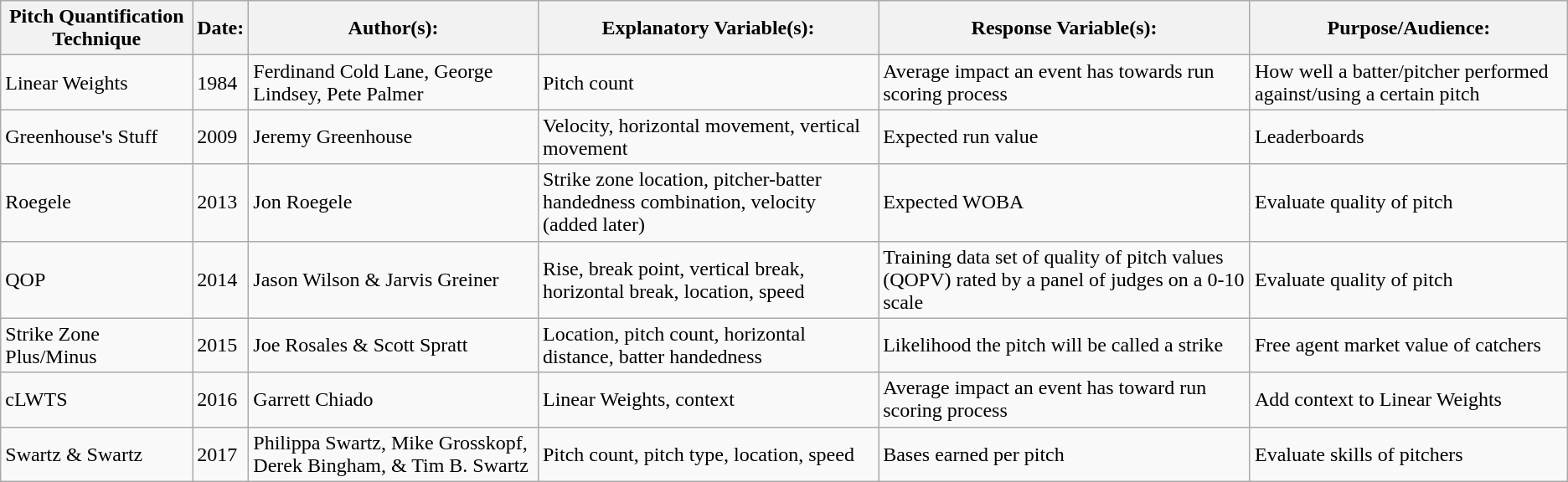<table class="wikitable">
<tr>
<th>Pitch Quantification Technique</th>
<th>Date:</th>
<th>Author(s):</th>
<th>Explanatory Variable(s):</th>
<th>Response Variable(s):</th>
<th>Purpose/Audience:</th>
</tr>
<tr>
<td>Linear Weights</td>
<td>1984</td>
<td>Ferdinand Cold Lane, George Lindsey, Pete Palmer</td>
<td>Pitch count</td>
<td>Average impact an event has towards run scoring process</td>
<td>How well a batter/pitcher performed against/using a certain pitch</td>
</tr>
<tr>
<td>Greenhouse's Stuff</td>
<td>2009</td>
<td>Jeremy Greenhouse</td>
<td>Velocity, horizontal movement, vertical movement</td>
<td>Expected run value</td>
<td>Leaderboards</td>
</tr>
<tr>
<td>Roegele</td>
<td>2013</td>
<td>Jon Roegele</td>
<td>Strike zone location, pitcher-batter handedness combination, velocity (added later)</td>
<td>Expected WOBA</td>
<td>Evaluate quality of pitch</td>
</tr>
<tr>
<td>QOP</td>
<td>2014</td>
<td>Jason Wilson & Jarvis Greiner</td>
<td>Rise, break point, vertical break, horizontal break, location, speed</td>
<td>Training data set of quality of pitch values (QOPV) rated by a panel of judges on a 0-10 scale</td>
<td>Evaluate quality of pitch</td>
</tr>
<tr>
<td>Strike Zone Plus/Minus</td>
<td>2015</td>
<td>Joe Rosales & Scott Spratt</td>
<td>Location, pitch count, horizontal distance, batter handedness</td>
<td>Likelihood the pitch will be called a strike</td>
<td>Free agent market value of catchers</td>
</tr>
<tr>
<td>cLWTS</td>
<td>2016</td>
<td>Garrett Chiado</td>
<td>Linear Weights, context</td>
<td>Average impact an event has toward run scoring process</td>
<td>Add context to Linear Weights</td>
</tr>
<tr>
<td>Swartz & Swartz</td>
<td>2017</td>
<td>Philippa Swartz, Mike Grosskopf, Derek Bingham, & Tim B. Swartz</td>
<td>Pitch count, pitch type, location, speed</td>
<td>Bases earned per pitch</td>
<td>Evaluate skills of pitchers</td>
</tr>
</table>
